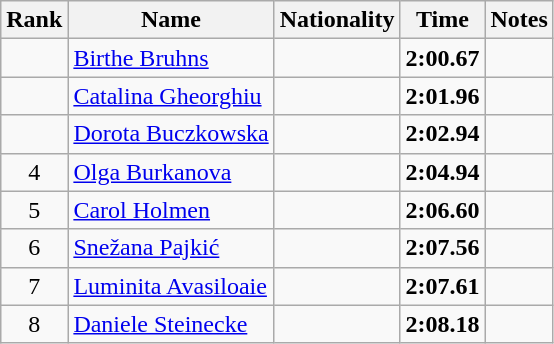<table class="wikitable sortable" style="text-align:center">
<tr>
<th>Rank</th>
<th>Name</th>
<th>Nationality</th>
<th>Time</th>
<th>Notes</th>
</tr>
<tr>
<td></td>
<td align=left><a href='#'>Birthe Bruhns</a></td>
<td align=left></td>
<td><strong>2:00.67</strong></td>
<td></td>
</tr>
<tr>
<td></td>
<td align=left><a href='#'>Catalina Gheorghiu</a></td>
<td align=left></td>
<td><strong>2:01.96</strong></td>
<td></td>
</tr>
<tr>
<td></td>
<td align=left><a href='#'>Dorota Buczkowska</a></td>
<td align=left></td>
<td><strong>2:02.94</strong></td>
<td></td>
</tr>
<tr>
<td>4</td>
<td align=left><a href='#'>Olga Burkanova</a></td>
<td align=left></td>
<td><strong>2:04.94</strong></td>
<td></td>
</tr>
<tr>
<td>5</td>
<td align=left><a href='#'>Carol Holmen</a></td>
<td align=left></td>
<td><strong>2:06.60</strong></td>
<td></td>
</tr>
<tr>
<td>6</td>
<td align=left><a href='#'>Snežana Pajkić</a></td>
<td align=left></td>
<td><strong>2:07.56</strong></td>
<td></td>
</tr>
<tr>
<td>7</td>
<td align=left><a href='#'>Luminita Avasiloaie</a></td>
<td align=left></td>
<td><strong>2:07.61</strong></td>
<td></td>
</tr>
<tr>
<td>8</td>
<td align=left><a href='#'>Daniele Steinecke</a></td>
<td align=left></td>
<td><strong>2:08.18</strong></td>
<td></td>
</tr>
</table>
